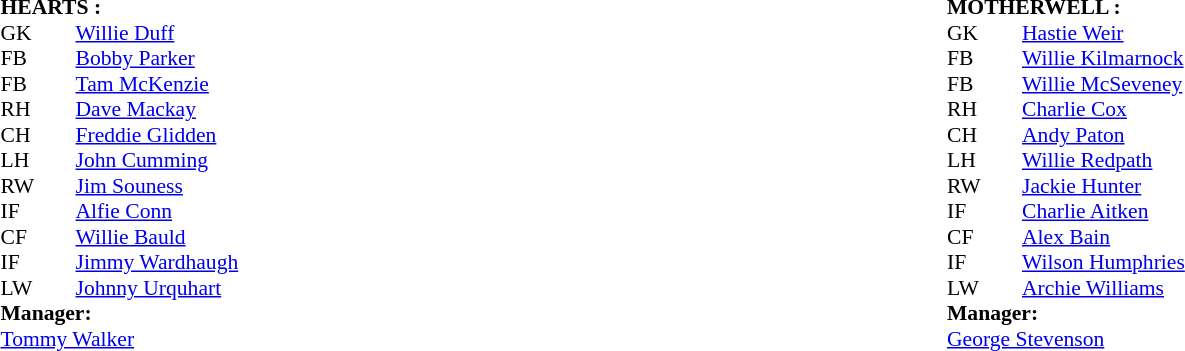<table width="100%">
<tr>
<td valign="top" width="50%"><br><table style="font-size: 90%" cellspacing="0" cellpadding="0">
<tr>
<td colspan="4"><strong>HEARTS :</strong></td>
</tr>
<tr>
<th width="25"></th>
<th width="25"></th>
</tr>
<tr>
<td>GK</td>
<td></td>
<td><a href='#'>Willie Duff</a></td>
</tr>
<tr>
<td>FB</td>
<td></td>
<td><a href='#'>Bobby Parker</a></td>
</tr>
<tr>
<td>FB</td>
<td></td>
<td><a href='#'>Tam McKenzie</a></td>
</tr>
<tr>
<td>RH</td>
<td></td>
<td><a href='#'>Dave Mackay</a></td>
</tr>
<tr>
<td>CH</td>
<td></td>
<td><a href='#'>Freddie Glidden</a></td>
</tr>
<tr>
<td>LH</td>
<td></td>
<td><a href='#'>John Cumming</a></td>
</tr>
<tr>
<td>RW</td>
<td></td>
<td><a href='#'>Jim Souness</a></td>
</tr>
<tr>
<td>IF</td>
<td></td>
<td><a href='#'>Alfie Conn</a></td>
</tr>
<tr>
<td>CF</td>
<td></td>
<td><a href='#'>Willie Bauld</a></td>
</tr>
<tr>
<td>IF</td>
<td></td>
<td><a href='#'>Jimmy Wardhaugh</a></td>
</tr>
<tr>
<td>LW</td>
<td></td>
<td><a href='#'>Johnny Urquhart</a></td>
</tr>
<tr>
<td colspan=4><strong>Manager:</strong></td>
</tr>
<tr>
<td colspan="4"><a href='#'>Tommy Walker</a></td>
</tr>
</table>
</td>
<td valign="top" width="50%"><br><table style="font-size: 90%" cellspacing="0" cellpadding="0">
<tr>
<td colspan="4"><strong>MOTHERWELL :</strong></td>
</tr>
<tr>
<th width="25"></th>
<th width="25"></th>
</tr>
<tr>
<td>GK</td>
<td></td>
<td><a href='#'>Hastie Weir</a></td>
</tr>
<tr>
<td>FB</td>
<td></td>
<td><a href='#'>Willie Kilmarnock</a></td>
</tr>
<tr>
<td>FB</td>
<td></td>
<td><a href='#'>Willie McSeveney</a></td>
</tr>
<tr>
<td>RH</td>
<td></td>
<td><a href='#'>Charlie Cox</a></td>
</tr>
<tr>
<td>CH</td>
<td></td>
<td><a href='#'>Andy Paton</a></td>
</tr>
<tr>
<td>LH</td>
<td></td>
<td><a href='#'>Willie Redpath</a></td>
</tr>
<tr>
<td>RW</td>
<td></td>
<td><a href='#'>Jackie Hunter</a></td>
</tr>
<tr>
<td>IF</td>
<td></td>
<td><a href='#'>Charlie Aitken</a></td>
</tr>
<tr>
<td>CF</td>
<td></td>
<td><a href='#'>Alex Bain</a></td>
</tr>
<tr>
<td>IF</td>
<td></td>
<td><a href='#'>Wilson Humphries</a></td>
</tr>
<tr>
<td>LW</td>
<td></td>
<td><a href='#'>Archie Williams</a></td>
</tr>
<tr>
<td colspan=4><strong>Manager:</strong></td>
</tr>
<tr>
<td colspan="4"><a href='#'>George Stevenson</a></td>
</tr>
</table>
</td>
</tr>
</table>
